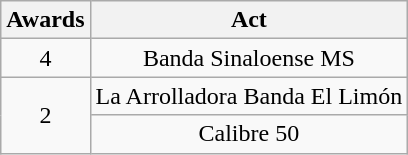<table class="wikitable" rowspan="2" style="text-align:center;">
<tr>
<th scope="col">Awards</th>
<th scope="col">Act</th>
</tr>
<tr>
<td>4</td>
<td>Banda Sinaloense MS</td>
</tr>
<tr>
<td rowspan="2">2</td>
<td>La Arrolladora Banda El Limón</td>
</tr>
<tr>
<td>Calibre 50</td>
</tr>
</table>
